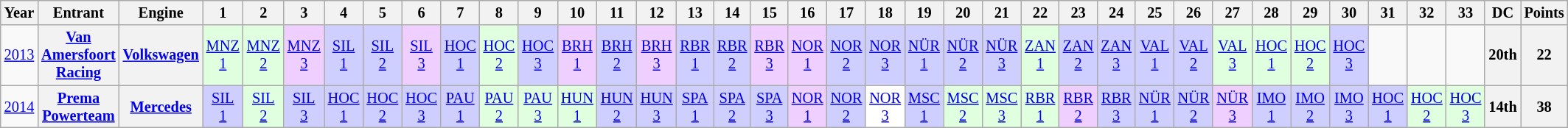<table class="wikitable" style="text-align:center; font-size:85%">
<tr>
<th>Year</th>
<th>Entrant</th>
<th>Engine</th>
<th>1</th>
<th>2</th>
<th>3</th>
<th>4</th>
<th>5</th>
<th>6</th>
<th>7</th>
<th>8</th>
<th>9</th>
<th>10</th>
<th>11</th>
<th>12</th>
<th>13</th>
<th>14</th>
<th>15</th>
<th>16</th>
<th>17</th>
<th>18</th>
<th>19</th>
<th>20</th>
<th>21</th>
<th>22</th>
<th>23</th>
<th>24</th>
<th>25</th>
<th>26</th>
<th>27</th>
<th>28</th>
<th>29</th>
<th>30</th>
<th>31</th>
<th>32</th>
<th>33</th>
<th>DC</th>
<th>Points</th>
</tr>
<tr>
<td><a href='#'>2013</a></td>
<th><a href='#'>Van Amersfoort Racing</a></th>
<th><a href='#'>Volkswagen</a></th>
<td style="background:#DFFFDF;"><a href='#'>MNZ<br>1</a><br></td>
<td style="background:#DFFFDF;"><a href='#'>MNZ<br>2</a><br></td>
<td style="background:#EFCFFF;"><a href='#'>MNZ<br>3</a><br></td>
<td style="background:#CFCFFF;"><a href='#'>SIL<br>1</a><br></td>
<td style="background:#CFCFFF;"><a href='#'>SIL<br>2</a><br></td>
<td style="background:#EFCFFF;"><a href='#'>SIL<br>3</a><br></td>
<td style="background:#CFCFFF;"><a href='#'>HOC<br>1</a><br></td>
<td style="background:#DFFFDF;"><a href='#'>HOC<br>2</a><br></td>
<td style="background:#CFCFFF;"><a href='#'>HOC<br>3</a><br></td>
<td style="background:#EFCFFF;"><a href='#'>BRH<br>1</a><br></td>
<td style="background:#CFCFFF;"><a href='#'>BRH<br>2</a><br></td>
<td style="background:#EFCFFF;"><a href='#'>BRH<br>3</a><br></td>
<td style="background:#CFCFFF;"><a href='#'>RBR<br>1</a><br></td>
<td style="background:#CFCFFF;"><a href='#'>RBR<br>2</a><br></td>
<td style="background:#EFCFFF;"><a href='#'>RBR<br>3</a><br></td>
<td style="background:#EFCFFF;"><a href='#'>NOR<br>1</a><br></td>
<td style="background:#CFCFFF;"><a href='#'>NOR<br>2</a><br></td>
<td style="background:#CFCFFF;"><a href='#'>NOR<br>3</a><br></td>
<td style="background:#CFCFFF;"><a href='#'>NÜR<br>1</a><br></td>
<td style="background:#CFCFFF;"><a href='#'>NÜR<br>2</a><br></td>
<td style="background:#CFCFFF;"><a href='#'>NÜR<br>3</a><br></td>
<td style="background:#DFFFDF;"><a href='#'>ZAN<br>1</a><br></td>
<td style="background:#CFCFFF;"><a href='#'>ZAN<br>2</a><br></td>
<td style="background:#CFCFFF;"><a href='#'>ZAN<br>3</a><br></td>
<td style="background:#CFCFFF;"><a href='#'>VAL<br>1</a><br></td>
<td style="background:#CFCFFF;"><a href='#'>VAL<br>2</a><br></td>
<td style="background:#DFFFDF;"><a href='#'>VAL<br>3</a><br></td>
<td style="background:#DFFFDF;"><a href='#'>HOC<br>1</a><br></td>
<td style="background:#DFFFDF;"><a href='#'>HOC<br>2</a><br></td>
<td style="background:#CFCFFF;"><a href='#'>HOC<br>3</a><br></td>
<td></td>
<td></td>
<td></td>
<th>20th</th>
<th>22</th>
</tr>
<tr>
<td><a href='#'>2014</a></td>
<th><a href='#'>Prema Powerteam</a></th>
<th><a href='#'>Mercedes</a></th>
<td style="background:#CFCFFF;"><a href='#'>SIL<br>1</a><br></td>
<td style="background:#DFFFDF;"><a href='#'>SIL<br>2</a><br></td>
<td style="background:#CFCFFF;"><a href='#'>SIL<br>3</a><br></td>
<td style="background:#CFCFFF;"><a href='#'>HOC<br>1</a><br></td>
<td style="background:#CFCFFF;"><a href='#'>HOC<br>2</a><br></td>
<td style="background:#CFCFFF;"><a href='#'>HOC<br>3</a><br></td>
<td style="background:#CFCFFF;"><a href='#'>PAU<br>1</a><br></td>
<td style="background:#DFFFDF;"><a href='#'>PAU<br>2</a><br></td>
<td style="background:#DFFFDF;"><a href='#'>PAU<br>3</a><br></td>
<td style="background:#DFFFDF;"><a href='#'>HUN<br>1</a><br></td>
<td style="background:#CFCFFF;"><a href='#'>HUN<br>2</a><br></td>
<td style="background:#CFCFFF;"><a href='#'>HUN<br>3</a><br></td>
<td style="background:#CFCFFF;"><a href='#'>SPA<br>1</a><br></td>
<td style="background:#CFCFFF;"><a href='#'>SPA<br>2</a><br></td>
<td style="background:#CFCFFF;"><a href='#'>SPA<br>3</a><br></td>
<td style="background:#EFCFFF;"><a href='#'>NOR<br>1</a><br></td>
<td style="background:#CFCFFF;"><a href='#'>NOR<br>2</a><br></td>
<td style="background:#FFFFFF;"><a href='#'>NOR<br>3</a><br></td>
<td style="background:#CFCFFF;"><a href='#'>MSC<br>1</a><br></td>
<td style="background:#DFFFDF;"><a href='#'>MSC<br>2</a><br></td>
<td style="background:#DFFFDF;"><a href='#'>MSC<br>3</a><br></td>
<td style="background:#DFFFDF;"><a href='#'>RBR<br>1</a><br></td>
<td style="background:#EFCFFF;"><a href='#'>RBR<br>2</a><br></td>
<td style="background:#CFCFFF;"><a href='#'>RBR<br>3</a><br></td>
<td style="background:#CFCFFF;"><a href='#'>NÜR<br>1</a><br></td>
<td style="background:#CFCFFF;"><a href='#'>NÜR<br>2</a><br></td>
<td style="background:#EFCFFF;"><a href='#'>NÜR<br>3</a><br></td>
<td style="background:#CFCFFF;"><a href='#'>IMO<br>1</a><br></td>
<td style="background:#CFCFFF;"><a href='#'>IMO<br>2</a><br></td>
<td style="background:#CFCFFF;"><a href='#'>IMO<br>3</a><br></td>
<td style="background:#CFCFFF;"><a href='#'>HOC<br>1</a><br></td>
<td style="background:#DFFFDF;"><a href='#'>HOC<br>2</a><br></td>
<td style="background:#DFFFDF;"><a href='#'>HOC<br>3</a><br></td>
<th>14th</th>
<th>38</th>
</tr>
</table>
